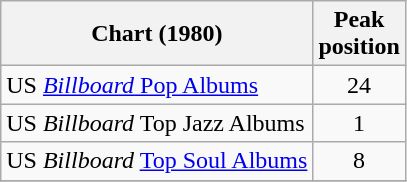<table class="wikitable sortable">
<tr>
<th>Chart (1980)</th>
<th>Peak<br>position</th>
</tr>
<tr>
<td>US <a href='#'><em>Billboard</em> Pop Albums</a></td>
<td align=center>24</td>
</tr>
<tr>
<td>US <em>Billboard</em> Top Jazz Albums</td>
<td align=center>1</td>
</tr>
<tr>
<td>US <em>Billboard</em> <a href='#'>Top Soul Albums</a></td>
<td align=center>8</td>
</tr>
<tr>
</tr>
</table>
